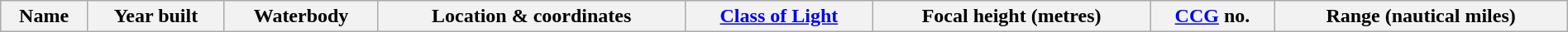<table class="wikitable sortable" style="width:100%">
<tr>
<th>Name</th>
<th>Year built</th>
<th>Waterbody</th>
<th>Location & coordinates</th>
<th><a href='#'>Class of Light</a></th>
<th>Focal height (metres)</th>
<th><a href='#'>CCG</a> no.</th>
<th>Range (nautical miles)<br>











</th>
</tr>
</table>
